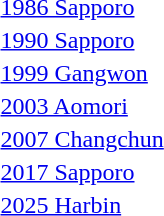<table>
<tr>
<td><a href='#'>1986 Sapporo</a></td>
<td></td>
<td></td>
<td></td>
</tr>
<tr>
<td><a href='#'>1990 Sapporo</a></td>
<td></td>
<td></td>
<td></td>
</tr>
<tr>
<td><a href='#'>1999 Gangwon</a></td>
<td></td>
<td></td>
<td></td>
</tr>
<tr>
<td><a href='#'>2003 Aomori</a></td>
<td></td>
<td></td>
<td></td>
</tr>
<tr>
<td><a href='#'>2007 Changchun</a></td>
<td></td>
<td></td>
<td></td>
</tr>
<tr>
<td><a href='#'>2017 Sapporo</a></td>
<td></td>
<td></td>
<td></td>
</tr>
<tr>
<td><a href='#'>2025 Harbin</a></td>
<td></td>
<td></td>
<td></td>
</tr>
</table>
